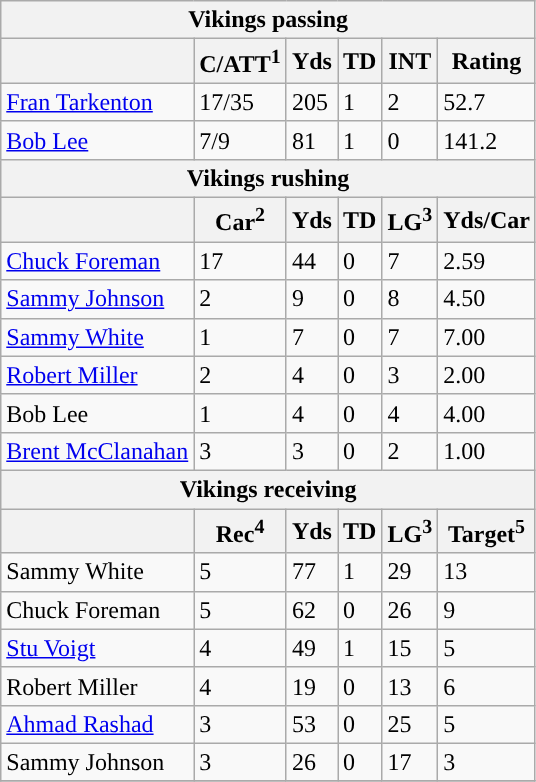<table class="wikitable">
<tr>
<th colspan="6">Vikings passing</th>
</tr>
<tr>
<th></th>
<th>C/ATT<sup>1</sup></th>
<th>Yds</th>
<th>TD</th>
<th>INT</th>
<th>Rating</th>
</tr>
<tr>
<td><a href='#'>Fran Tarkenton</a></td>
<td>17/35</td>
<td>205</td>
<td>1</td>
<td>2</td>
<td>52.7</td>
</tr>
<tr>
<td><a href='#'>Bob Lee</a></td>
<td>7/9</td>
<td>81</td>
<td>1</td>
<td>0</td>
<td>141.2</td>
</tr>
<tr>
<th colspan="6">Vikings rushing</th>
</tr>
<tr>
<th></th>
<th>Car<sup>2</sup></th>
<th>Yds</th>
<th>TD</th>
<th>LG<sup>3</sup></th>
<th>Yds/Car</th>
</tr>
<tr>
<td><a href='#'>Chuck Foreman</a></td>
<td>17</td>
<td>44</td>
<td>0</td>
<td>7</td>
<td>2.59</td>
</tr>
<tr>
<td><a href='#'>Sammy Johnson</a></td>
<td>2</td>
<td>9</td>
<td>0</td>
<td>8</td>
<td>4.50</td>
</tr>
<tr>
<td><a href='#'>Sammy White</a></td>
<td>1</td>
<td>7</td>
<td>0</td>
<td>7</td>
<td>7.00</td>
</tr>
<tr>
<td><a href='#'>Robert Miller</a></td>
<td>2</td>
<td>4</td>
<td>0</td>
<td>3</td>
<td>2.00</td>
</tr>
<tr>
<td>Bob Lee</td>
<td>1</td>
<td>4</td>
<td>0</td>
<td>4</td>
<td>4.00</td>
</tr>
<tr>
<td><a href='#'>Brent McClanahan</a></td>
<td>3</td>
<td>3</td>
<td>0</td>
<td>2</td>
<td>1.00</td>
</tr>
<tr>
<th colspan="6">Vikings receiving</th>
</tr>
<tr>
<th></th>
<th>Rec<sup>4</sup></th>
<th>Yds</th>
<th>TD</th>
<th>LG<sup>3</sup></th>
<th>Target<sup>5</sup></th>
</tr>
<tr>
<td>Sammy White</td>
<td>5</td>
<td>77</td>
<td>1</td>
<td>29</td>
<td>13</td>
</tr>
<tr>
<td>Chuck Foreman</td>
<td>5</td>
<td>62</td>
<td>0</td>
<td>26</td>
<td>9</td>
</tr>
<tr>
<td><a href='#'>Stu Voigt</a></td>
<td>4</td>
<td>49</td>
<td>1</td>
<td>15</td>
<td>5</td>
</tr>
<tr>
<td>Robert Miller</td>
<td>4</td>
<td>19</td>
<td>0</td>
<td>13</td>
<td>6</td>
</tr>
<tr>
<td><a href='#'>Ahmad Rashad</a></td>
<td>3</td>
<td>53</td>
<td>0</td>
<td>25</td>
<td>5</td>
</tr>
<tr>
<td>Sammy Johnson</td>
<td>3</td>
<td>26</td>
<td>0</td>
<td>17</td>
<td>3</td>
</tr>
<tr>
</tr>
</table>
